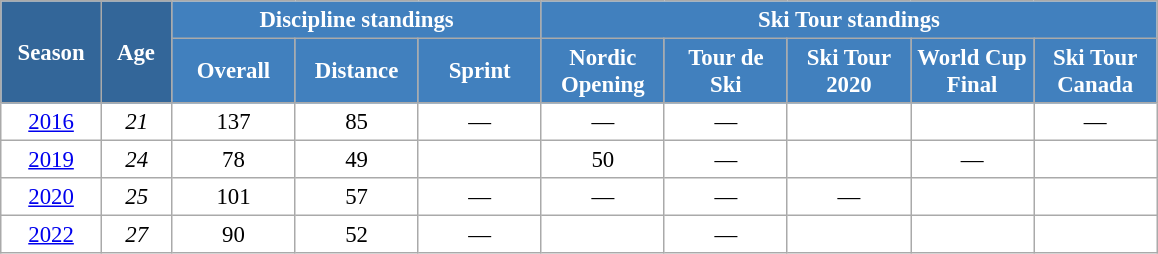<table class="wikitable" style="font-size:95%; text-align:center; border:grey solid 1px; border-collapse:collapse; background:#ffffff;">
<tr>
<th style="background-color:#369; color:white; width:60px;" rowspan="2"> Season </th>
<th style="background-color:#369; color:white; width:40px;" rowspan="2"> Age </th>
<th style="background-color:#4180be; color:white;" colspan="3">Discipline standings</th>
<th style="background-color:#4180be; color:white;" colspan="5">Ski Tour standings</th>
</tr>
<tr>
<th style="background-color:#4180be; color:white; width:75px;">Overall</th>
<th style="background-color:#4180be; color:white; width:75px;">Distance</th>
<th style="background-color:#4180be; color:white; width:75px;">Sprint</th>
<th style="background-color:#4180be; color:white; width:75px;">Nordic<br>Opening</th>
<th style="background-color:#4180be; color:white; width:75px;">Tour de<br>Ski</th>
<th style="background-color:#4180be; color:white; width:75px;">Ski Tour<br>2020</th>
<th style="background-color:#4180be; color:white; width:75px;">World Cup<br>Final</th>
<th style="background-color:#4180be; color:white; width:75px;">Ski Tour<br>Canada</th>
</tr>
<tr>
<td><a href='#'>2016</a></td>
<td><em>21</em></td>
<td>137</td>
<td>85</td>
<td>—</td>
<td>—</td>
<td>—</td>
<td></td>
<td></td>
<td>—</td>
</tr>
<tr>
<td><a href='#'>2019</a></td>
<td><em>24</em></td>
<td>78</td>
<td>49</td>
<td></td>
<td>50</td>
<td>—</td>
<td></td>
<td>—</td>
<td></td>
</tr>
<tr>
<td><a href='#'>2020</a></td>
<td><em>25</em></td>
<td>101</td>
<td>57</td>
<td>—</td>
<td>—</td>
<td>—</td>
<td>—</td>
<td></td>
<td></td>
</tr>
<tr>
<td><a href='#'>2022</a></td>
<td><em>27</em></td>
<td>90</td>
<td>52</td>
<td>—</td>
<td></td>
<td>—</td>
<td></td>
<td></td>
<td></td>
</tr>
</table>
